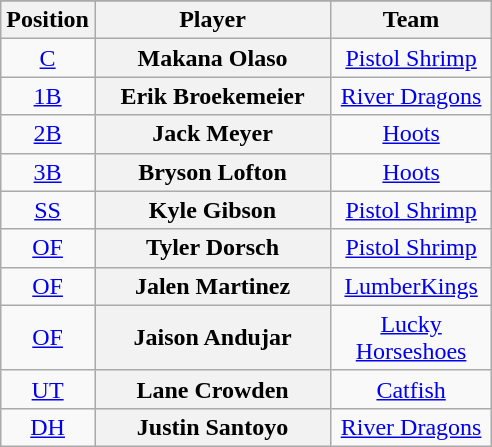<table class="wikitable sortable plainrowheaders" style="text-align:center;">
<tr>
</tr>
<tr>
<th scope="col">Position</th>
<th scope="col" style="width:150px;">Player</th>
<th scope="col" style="width:100px;">Team</th>
</tr>
<tr>
<td><a href='#'>C</a></td>
<th scope="row" style="text-align:center">Makana Olaso</th>
<td><a href='#'>Pistol Shrimp</a></td>
</tr>
<tr>
<td><a href='#'>1B</a></td>
<th scope="row" style="text-align:center">Erik Broekemeier</th>
<td><a href='#'>River Dragons</a></td>
</tr>
<tr>
<td><a href='#'>2B</a></td>
<th scope="row" style="text-align:center">Jack Meyer</th>
<td><a href='#'>Hoots</a></td>
</tr>
<tr>
<td><a href='#'>3B</a></td>
<th scope="row" style="text-align:center">Bryson Lofton</th>
<td><a href='#'>Hoots</a></td>
</tr>
<tr>
<td><a href='#'>SS</a></td>
<th scope="row" style="text-align:center">Kyle Gibson</th>
<td><a href='#'>Pistol Shrimp</a></td>
</tr>
<tr>
<td><a href='#'>OF</a></td>
<th scope="row" style="text-align:center">Tyler Dorsch</th>
<td><a href='#'>Pistol Shrimp</a></td>
</tr>
<tr>
<td><a href='#'>OF</a></td>
<th scope="row" style="text-align:center">Jalen Martinez</th>
<td><a href='#'>LumberKings</a></td>
</tr>
<tr>
<td><a href='#'>OF</a></td>
<th scope="row" style="text-align:center">Jaison Andujar</th>
<td><a href='#'>Lucky Horseshoes</a></td>
</tr>
<tr>
<td><a href='#'>UT</a></td>
<th scope="row" style="text-align:center">Lane Crowden</th>
<td><a href='#'>Catfish</a></td>
</tr>
<tr>
<td><a href='#'>DH</a></td>
<th scope="row" style="text-align:center">Justin Santoyo</th>
<td><a href='#'>River Dragons</a></td>
</tr>
</table>
